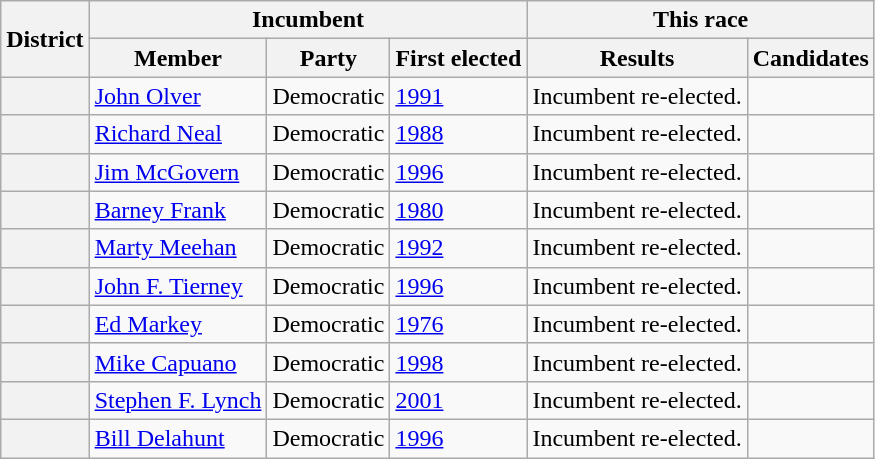<table class=wikitable>
<tr>
<th rowspan=2>District</th>
<th colspan=3>Incumbent</th>
<th colspan=2>This race</th>
</tr>
<tr>
<th>Member</th>
<th>Party</th>
<th>First elected</th>
<th>Results</th>
<th>Candidates</th>
</tr>
<tr>
<th></th>
<td><a href='#'>John Olver</a></td>
<td>Democratic</td>
<td><a href='#'>1991 </a></td>
<td>Incumbent re-elected.</td>
<td nowrap></td>
</tr>
<tr>
<th></th>
<td><a href='#'>Richard Neal</a></td>
<td>Democratic</td>
<td><a href='#'>1988</a></td>
<td>Incumbent re-elected.</td>
<td nowrap></td>
</tr>
<tr>
<th></th>
<td><a href='#'>Jim McGovern</a></td>
<td>Democratic</td>
<td><a href='#'>1996</a></td>
<td>Incumbent re-elected.</td>
<td nowrap></td>
</tr>
<tr>
<th></th>
<td><a href='#'>Barney Frank</a></td>
<td>Democratic</td>
<td><a href='#'>1980</a></td>
<td>Incumbent re-elected.</td>
<td nowrap></td>
</tr>
<tr>
<th></th>
<td><a href='#'>Marty Meehan</a></td>
<td>Democratic</td>
<td><a href='#'>1992</a></td>
<td>Incumbent re-elected.</td>
<td nowrap></td>
</tr>
<tr>
<th></th>
<td><a href='#'>John F. Tierney</a></td>
<td>Democratic</td>
<td><a href='#'>1996</a></td>
<td>Incumbent re-elected.</td>
<td nowrap></td>
</tr>
<tr>
<th></th>
<td><a href='#'>Ed Markey</a></td>
<td>Democratic</td>
<td><a href='#'>1976</a></td>
<td>Incumbent re-elected.</td>
<td nowrap></td>
</tr>
<tr>
<th></th>
<td><a href='#'>Mike Capuano</a></td>
<td>Democratic</td>
<td><a href='#'>1998</a></td>
<td>Incumbent re-elected.</td>
<td nowrap></td>
</tr>
<tr>
<th></th>
<td><a href='#'>Stephen F. Lynch</a></td>
<td>Democratic</td>
<td><a href='#'>2001 </a></td>
<td>Incumbent re-elected.</td>
<td nowrap></td>
</tr>
<tr>
<th></th>
<td><a href='#'>Bill Delahunt</a></td>
<td>Democratic</td>
<td><a href='#'>1996</a></td>
<td>Incumbent re-elected.</td>
<td nowrap></td>
</tr>
</table>
